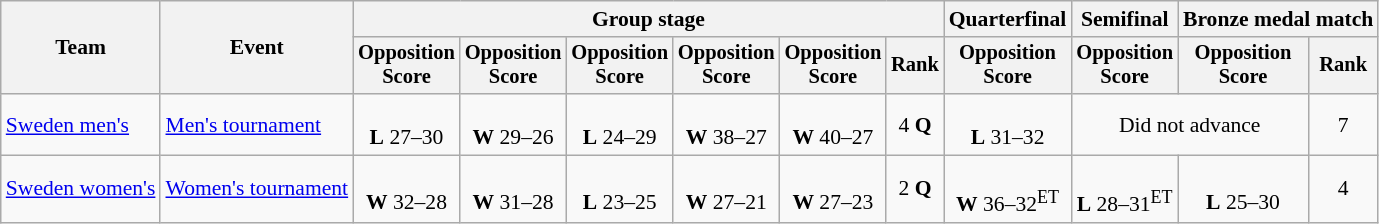<table class="wikitable" style="font-size:90%">
<tr>
<th rowspan=2>Team</th>
<th rowspan=2>Event</th>
<th colspan=6>Group stage</th>
<th>Quarterfinal</th>
<th>Semifinal</th>
<th colspan=2>Bronze medal match</th>
</tr>
<tr style="font-size:95%">
<th>Opposition<br>Score</th>
<th>Opposition<br>Score</th>
<th>Opposition<br>Score</th>
<th>Opposition<br>Score</th>
<th>Opposition<br>Score</th>
<th>Rank</th>
<th>Opposition<br>Score</th>
<th>Opposition<br>Score</th>
<th>Opposition<br>Score</th>
<th>Rank</th>
</tr>
<tr align=center>
<td align=left><a href='#'>Sweden men's</a></td>
<td align=left><a href='#'>Men's tournament</a></td>
<td><br><strong>L</strong> 27–30</td>
<td><br><strong>W</strong> 29–26</td>
<td><br><strong>L</strong> 24–29</td>
<td><br><strong>W</strong> 38–27</td>
<td><br><strong>W</strong> 40–27</td>
<td>4 <strong>Q</strong></td>
<td><br><strong>L</strong> 31–32</td>
<td colspan=2>Did not advance</td>
<td>7</td>
</tr>
<tr align=center>
<td align=left><a href='#'>Sweden women's</a></td>
<td align=left><a href='#'>Women's tournament</a></td>
<td><br><strong>W</strong> 32–28</td>
<td><br><strong>W</strong> 31–28</td>
<td><br><strong>L</strong> 23–25</td>
<td><br><strong>W</strong> 27–21</td>
<td><br><strong>W</strong> 27–23</td>
<td>2 <strong>Q</strong></td>
<td><br><strong>W</strong> 36–32<sup>ET</sup></td>
<td><br><strong>L</strong> 28–31<sup>ET</sup></td>
<td><br><strong>L</strong> 25–30</td>
<td>4</td>
</tr>
</table>
